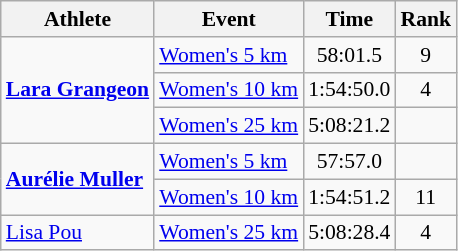<table class=wikitable style="font-size:90%;">
<tr>
<th>Athlete</th>
<th>Event</th>
<th>Time</th>
<th>Rank</th>
</tr>
<tr align=center>
<td align=left rowspan=3><strong><a href='#'>Lara Grangeon</a></strong></td>
<td align=left><a href='#'>Women's 5 km</a></td>
<td>58:01.5</td>
<td>9</td>
</tr>
<tr align=center>
<td align=left><a href='#'>Women's 10 km</a></td>
<td>1:54:50.0</td>
<td>4</td>
</tr>
<tr align=center>
<td align=left><a href='#'>Women's 25 km</a></td>
<td>5:08:21.2</td>
<td></td>
</tr>
<tr align=center>
<td align=left rowspan=2><strong><a href='#'>Aurélie Muller</a></strong></td>
<td align=left><a href='#'>Women's 5 km</a></td>
<td>57:57.0</td>
<td></td>
</tr>
<tr align=center>
<td align=left><a href='#'>Women's 10 km</a></td>
<td>1:54:51.2</td>
<td>11</td>
</tr>
<tr align=center>
<td align=left><a href='#'>Lisa Pou</a></td>
<td align=left><a href='#'>Women's 25 km</a></td>
<td>5:08:28.4</td>
<td>4</td>
</tr>
</table>
